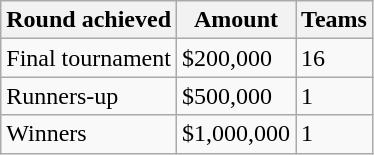<table class="wikitable">
<tr>
<th>Round achieved</th>
<th>Amount</th>
<th>Teams</th>
</tr>
<tr>
<td>Final tournament</td>
<td>$200,000</td>
<td>16</td>
</tr>
<tr>
<td>Runners-up</td>
<td>$500,000</td>
<td>1</td>
</tr>
<tr>
<td>Winners</td>
<td>$1,000,000</td>
<td>1</td>
</tr>
</table>
